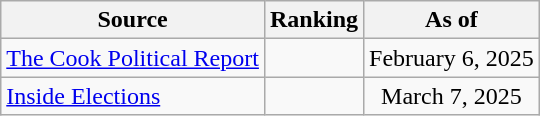<table class="wikitable" style="text-align:center">
<tr>
<th>Source</th>
<th>Ranking</th>
<th>As of</th>
</tr>
<tr>
<td align=left><a href='#'>The Cook Political Report</a></td>
<td></td>
<td>February 6, 2025</td>
</tr>
<tr>
<td align=left><a href='#'>Inside Elections</a></td>
<td></td>
<td>March 7, 2025</td>
</tr>
</table>
